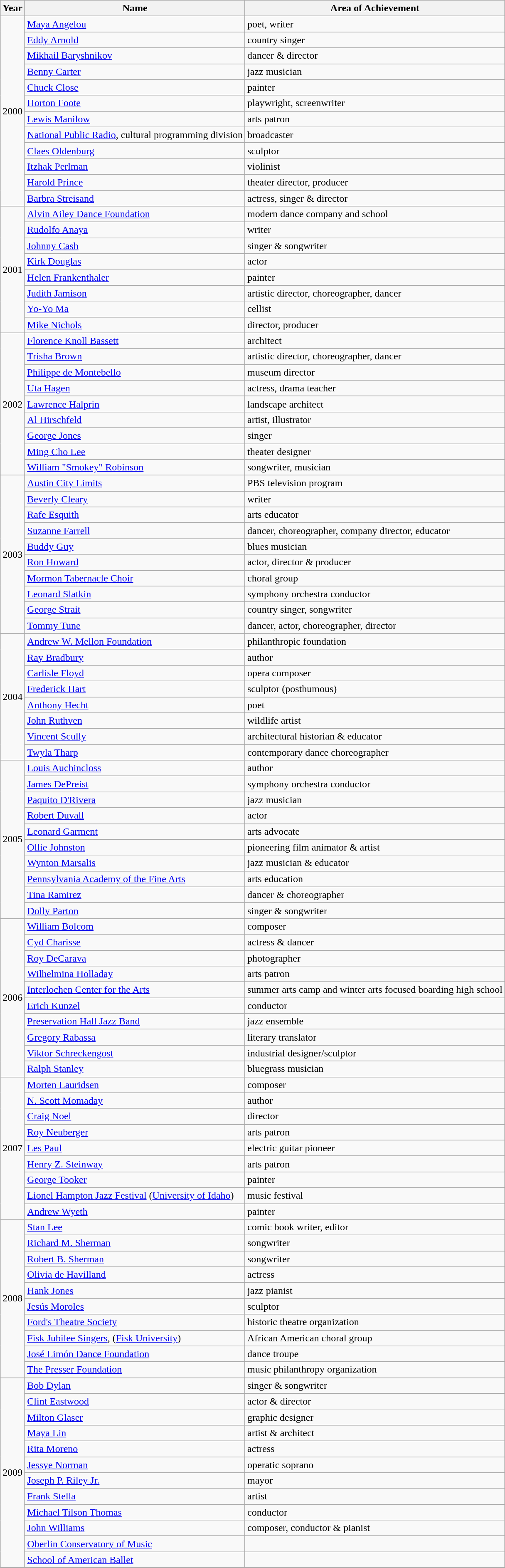<table class="wikitable sortable">
<tr>
<th>Year</th>
<th>Name</th>
<th>Area of Achievement</th>
</tr>
<tr>
<td rowspan="12">2000</td>
<td data-sort-value="Angelou, Maya"><a href='#'>Maya Angelou</a></td>
<td>poet, writer</td>
</tr>
<tr>
<td data-sort-value="Arnold, Eddy"><a href='#'>Eddy Arnold</a></td>
<td>country singer</td>
</tr>
<tr>
<td data-sort-value="Baryshnikov, Mikhail"><a href='#'>Mikhail Baryshnikov</a></td>
<td>dancer & director</td>
</tr>
<tr>
<td data-sort-value="Carter, Benny"><a href='#'>Benny Carter</a></td>
<td>jazz musician</td>
</tr>
<tr>
<td data-sort-value="Close, Chuck"><a href='#'>Chuck Close</a></td>
<td>painter</td>
</tr>
<tr>
<td data-sort-value="Foote, Horton"><a href='#'>Horton Foote</a></td>
<td>playwright, screenwriter</td>
</tr>
<tr>
<td data-sort-value="Manilow, Lewis"><a href='#'>Lewis Manilow</a></td>
<td>arts patron</td>
</tr>
<tr>
<td><a href='#'>National Public Radio</a>, cultural programming division</td>
<td>broadcaster</td>
</tr>
<tr>
<td data-sort-value="Oldenburg, Claes"><a href='#'>Claes Oldenburg</a></td>
<td>sculptor</td>
</tr>
<tr>
<td data-sort-value="Perlman, Itzhak"><a href='#'>Itzhak Perlman</a></td>
<td>violinist</td>
</tr>
<tr>
<td data-sort-value="Prince, Harold"><a href='#'>Harold Prince</a></td>
<td>theater director, producer</td>
</tr>
<tr>
<td data-sort-value="Streisand, Barbra"><a href='#'>Barbra Streisand</a></td>
<td>actress, singer & director</td>
</tr>
<tr>
<td rowspan="8">2001</td>
<td><a href='#'>Alvin Ailey Dance Foundation</a></td>
<td>modern dance company and school</td>
</tr>
<tr>
<td data-sort-value="Anaya, Rudolfo"><a href='#'>Rudolfo Anaya</a></td>
<td>writer</td>
</tr>
<tr>
<td data-sort-value="Cash, Johnny"><a href='#'>Johnny Cash</a></td>
<td>singer & songwriter</td>
</tr>
<tr>
<td data-sort-value="Douglas, Kirk"><a href='#'>Kirk Douglas</a></td>
<td>actor</td>
</tr>
<tr>
<td data-sort-value="Frankenthaler, Helen"><a href='#'>Helen Frankenthaler</a></td>
<td>painter</td>
</tr>
<tr>
<td data-sort-value="Jamison, Judith"><a href='#'>Judith Jamison</a></td>
<td>artistic director, choreographer, dancer</td>
</tr>
<tr>
<td data-sort-value="Ma, Yo-Yo"><a href='#'>Yo-Yo Ma</a></td>
<td>cellist</td>
</tr>
<tr>
<td data-sort-value="Nichols, Mike"><a href='#'>Mike Nichols</a></td>
<td>director, producer</td>
</tr>
<tr>
<td rowspan="9">2002</td>
<td data-sort-value="Knoll Bassett, Florence"><a href='#'>Florence Knoll Bassett</a></td>
<td>architect</td>
</tr>
<tr>
<td data-sort-value="Brown, Trisha"><a href='#'>Trisha Brown</a></td>
<td>artistic director, choreographer, dancer</td>
</tr>
<tr>
<td data-sort-value="de Montebello, Philippe"><a href='#'>Philippe de Montebello</a></td>
<td>museum director</td>
</tr>
<tr>
<td data-sort-value="Hagen, Uta"><a href='#'>Uta Hagen</a></td>
<td>actress, drama teacher</td>
</tr>
<tr>
<td data-sort-value="Halprin, Lawrence"><a href='#'>Lawrence Halprin</a></td>
<td>landscape architect</td>
</tr>
<tr>
<td data-sort-value="Hirschfeld, Al"><a href='#'>Al Hirschfeld</a></td>
<td>artist, illustrator</td>
</tr>
<tr>
<td data-sort-value="Jones, George"><a href='#'>George Jones</a></td>
<td>singer</td>
</tr>
<tr>
<td data-sort-value="Lee, Ming Cho "><a href='#'>Ming Cho Lee</a></td>
<td>theater designer</td>
</tr>
<tr>
<td data-sort-value="Robinson, Smokey"><a href='#'>William "Smokey" Robinson</a></td>
<td>songwriter, musician</td>
</tr>
<tr>
<td rowspan="10">2003</td>
<td><a href='#'>Austin City Limits</a></td>
<td>PBS television program</td>
</tr>
<tr>
<td data-sort-value="Cleary, Beverly"><a href='#'>Beverly Cleary</a></td>
<td>writer</td>
</tr>
<tr>
<td data-sort-value="Esquith, Rafe"><a href='#'>Rafe Esquith</a></td>
<td>arts educator</td>
</tr>
<tr>
<td data-sort-value="Farrell, Suzanne"><a href='#'>Suzanne Farrell</a></td>
<td>dancer, choreographer, company director, educator</td>
</tr>
<tr>
<td data-sort-value="Guy, Buddy"><a href='#'>Buddy Guy</a></td>
<td>blues musician</td>
</tr>
<tr>
<td data-sort-value="Howard, Ron"><a href='#'>Ron Howard</a></td>
<td>actor, director & producer</td>
</tr>
<tr>
<td><a href='#'>Mormon Tabernacle Choir</a></td>
<td>choral group</td>
</tr>
<tr>
<td data-sort-value="Slatkin, Leonard"><a href='#'>Leonard Slatkin</a></td>
<td>symphony orchestra conductor</td>
</tr>
<tr>
<td data-sort-value="Strait, George"><a href='#'>George Strait</a></td>
<td>country singer, songwriter</td>
</tr>
<tr>
<td data-sort-value="Tune, Tommy"><a href='#'>Tommy Tune</a></td>
<td>dancer, actor, choreographer, director</td>
</tr>
<tr>
<td rowspan="8">2004</td>
<td data-sort-value="Mellon Foundation, Andrew W."><a href='#'>Andrew W. Mellon Foundation</a></td>
<td>philanthropic foundation</td>
</tr>
<tr>
<td data-sort-value="Bradbury, Ray"><a href='#'>Ray Bradbury</a></td>
<td>author</td>
</tr>
<tr>
<td data-sort-value="Floyd, Carlisle"><a href='#'>Carlisle Floyd</a></td>
<td>opera composer</td>
</tr>
<tr>
<td data-sort-value="Hart, Frederick"><a href='#'>Frederick Hart</a></td>
<td>sculptor (posthumous)</td>
</tr>
<tr>
<td data-sort-value="Hecht, Anthony"><a href='#'>Anthony Hecht</a></td>
<td>poet</td>
</tr>
<tr>
<td data-sort-value="Ruthven, John"><a href='#'>John Ruthven</a></td>
<td>wildlife artist</td>
</tr>
<tr>
<td data-sort-value="Scully, Vincent"><a href='#'>Vincent Scully</a></td>
<td>architectural historian & educator</td>
</tr>
<tr>
<td data-sort-value="Tharp, Twyla"><a href='#'>Twyla Tharp</a></td>
<td>contemporary dance choreographer</td>
</tr>
<tr>
<td rowspan="10">2005</td>
<td data-sort-value="Auchincloss, Louis"><a href='#'>Louis Auchincloss</a></td>
<td>author</td>
</tr>
<tr>
<td data-sort-value="DePreist, James"><a href='#'>James DePreist</a></td>
<td>symphony orchestra conductor</td>
</tr>
<tr>
<td data-sort-value="D'Rivera, Paquito"><a href='#'>Paquito D'Rivera</a></td>
<td>jazz musician</td>
</tr>
<tr>
<td data-sort-value="Duvall, Robert"><a href='#'>Robert Duvall</a></td>
<td>actor</td>
</tr>
<tr>
<td data-sort-value="Garment, Leonard"><a href='#'>Leonard Garment</a></td>
<td>arts advocate</td>
</tr>
<tr>
<td data-sort-value="Johnston, Ollie"><a href='#'>Ollie Johnston</a></td>
<td>pioneering film animator & artist</td>
</tr>
<tr>
<td data-sort-value="Marsalis, Wynton"><a href='#'>Wynton Marsalis</a></td>
<td>jazz musician & educator</td>
</tr>
<tr>
<td><a href='#'>Pennsylvania Academy of the Fine Arts</a></td>
<td>arts education</td>
</tr>
<tr>
<td data-sort-value="Ramirez, Tina"><a href='#'>Tina Ramirez</a></td>
<td>dancer & choreographer</td>
</tr>
<tr>
<td data-sort-value="Parton, Dolly"><a href='#'>Dolly Parton</a></td>
<td>singer & songwriter</td>
</tr>
<tr>
<td rowspan="10">2006</td>
<td data-sort-value="Bolcom, William"><a href='#'>William Bolcom</a></td>
<td>composer</td>
</tr>
<tr>
<td data-sort-value="Charisse, Cyd"><a href='#'>Cyd Charisse</a></td>
<td>actress & dancer</td>
</tr>
<tr>
<td data-sort-value="DeCarava, Roy"><a href='#'>Roy DeCarava</a></td>
<td>photographer</td>
</tr>
<tr>
<td data-sort-value="Holladay, Wilhelmina"><a href='#'>Wilhelmina Holladay</a></td>
<td>arts patron</td>
</tr>
<tr>
<td><a href='#'>Interlochen Center for the Arts</a></td>
<td>summer arts camp and winter arts focused boarding high school</td>
</tr>
<tr>
<td data-sort-value="Kunzel, Erich"><a href='#'>Erich Kunzel</a></td>
<td>conductor</td>
</tr>
<tr>
<td><a href='#'>Preservation Hall Jazz Band</a></td>
<td>jazz ensemble</td>
</tr>
<tr>
<td data-sort-value="Rabassa, Gregory"><a href='#'>Gregory Rabassa</a></td>
<td>literary translator</td>
</tr>
<tr>
<td data-sort-value="Schreckengost, Viktor"><a href='#'>Viktor Schreckengost</a></td>
<td>industrial designer/sculptor</td>
</tr>
<tr>
<td data-sort-value="Stanley, Ralph"><a href='#'>Ralph Stanley</a></td>
<td>bluegrass musician</td>
</tr>
<tr>
<td rowspan="9">2007</td>
<td data-sort-value="Lauridsen, Morten"><a href='#'>Morten Lauridsen</a></td>
<td>composer</td>
</tr>
<tr>
<td data-sort-value="Momaday, N. Scott"><a href='#'>N. Scott Momaday</a></td>
<td>author</td>
</tr>
<tr>
<td data-sort-value="Noel, Craig"><a href='#'>Craig Noel</a></td>
<td>director</td>
</tr>
<tr>
<td data-sort-value="Neuberger, Roy"><a href='#'>Roy Neuberger</a></td>
<td>arts patron</td>
</tr>
<tr>
<td data-sort-value="Paul, Les"><a href='#'>Les Paul</a></td>
<td>electric guitar pioneer</td>
</tr>
<tr>
<td data-sort-value="Steinway, Henry Z."><a href='#'>Henry Z. Steinway</a></td>
<td>arts patron</td>
</tr>
<tr>
<td data-sort-value="Tooker, George"><a href='#'>George Tooker</a></td>
<td>painter</td>
</tr>
<tr>
<td><a href='#'>Lionel Hampton Jazz Festival</a> (<a href='#'>University of Idaho</a>)</td>
<td>music festival</td>
</tr>
<tr>
<td data-sort-value="Wyeth, Andrew"><a href='#'>Andrew Wyeth</a></td>
<td>painter</td>
</tr>
<tr>
<td rowspan="10">2008</td>
<td data-sort-value="Lee, Stan"><a href='#'>Stan Lee</a></td>
<td>comic book writer, editor</td>
</tr>
<tr>
<td data-sort-value="Sherman, Richard M."><a href='#'>Richard M. Sherman</a></td>
<td>songwriter</td>
</tr>
<tr>
<td data-sort-value="Sherman, Robert B."><a href='#'>Robert B. Sherman</a></td>
<td>songwriter</td>
</tr>
<tr>
<td data-sort-value="de Havilland, Olivia"><a href='#'>Olivia de Havilland</a></td>
<td>actress</td>
</tr>
<tr>
<td data-sort-value="Jones, Hank"><a href='#'>Hank Jones</a></td>
<td>jazz pianist</td>
</tr>
<tr>
<td data-sort-value="Moroles, Jesús"><a href='#'>Jesús Moroles</a></td>
<td>sculptor</td>
</tr>
<tr>
<td><a href='#'>Ford's Theatre Society</a></td>
<td>historic theatre organization</td>
</tr>
<tr>
<td><a href='#'>Fisk Jubilee Singers</a>, (<a href='#'>Fisk University</a>)</td>
<td>African American choral group</td>
</tr>
<tr>
<td data-sort-value="Limón, José"><a href='#'>José Limón Dance Foundation</a></td>
<td>dance troupe</td>
</tr>
<tr>
<td data-sort-value="Presser Company, Theodore"><a href='#'>The Presser Foundation</a></td>
<td>music philanthropy organization</td>
</tr>
<tr>
<td rowspan="12">2009</td>
<td data-sort-value="Dylan, Bob"><a href='#'>Bob Dylan</a></td>
<td>singer & songwriter</td>
</tr>
<tr>
<td data-sort-value="Eastwood, Clint"><a href='#'>Clint Eastwood</a></td>
<td>actor & director</td>
</tr>
<tr>
<td data-sort-value="Glaser, Milton"><a href='#'>Milton Glaser</a></td>
<td>graphic designer</td>
</tr>
<tr>
<td data-sort-value="Lin, Maya"><a href='#'>Maya Lin</a></td>
<td>artist & architect</td>
</tr>
<tr>
<td data-sort-value="Moreno, Rita"><a href='#'>Rita Moreno</a></td>
<td>actress</td>
</tr>
<tr>
<td data-sort-value="Norman, Jessye"><a href='#'>Jessye Norman</a></td>
<td>operatic soprano</td>
</tr>
<tr>
<td data-sort-value="Riley, Joseph P."><a href='#'>Joseph P. Riley Jr.</a></td>
<td>mayor</td>
</tr>
<tr>
<td data-sort-value="Stella, Frank"><a href='#'>Frank Stella</a></td>
<td>artist</td>
</tr>
<tr>
<td data-sort-value="Thomas, Michael Tilson "><a href='#'>Michael Tilson Thomas</a></td>
<td>conductor</td>
</tr>
<tr>
<td data-sort-value="Williams, John"><a href='#'>John Williams</a></td>
<td>composer, conductor & pianist</td>
</tr>
<tr>
<td><a href='#'>Oberlin Conservatory of Music</a></td>
<td></td>
</tr>
<tr>
<td data-sort-value="American Ballet, School of"><a href='#'>School of American Ballet</a></td>
<td></td>
</tr>
<tr>
</tr>
</table>
